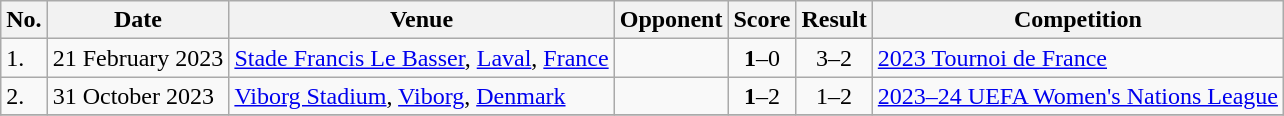<table class="wikitable">
<tr>
<th>No.</th>
<th>Date</th>
<th>Venue</th>
<th>Opponent</th>
<th>Score</th>
<th>Result</th>
<th>Competition</th>
</tr>
<tr>
<td>1.</td>
<td>21 February 2023</td>
<td><a href='#'>Stade Francis Le Basser</a>, <a href='#'>Laval</a>, <a href='#'>France</a></td>
<td></td>
<td align=center><strong>1</strong>–0</td>
<td align=center>3–2</td>
<td><a href='#'>2023 Tournoi de France</a></td>
</tr>
<tr>
<td>2.</td>
<td>31 October 2023</td>
<td><a href='#'>Viborg Stadium</a>, <a href='#'>Viborg</a>, <a href='#'>Denmark</a></td>
<td></td>
<td align=center><strong>1</strong>–2</td>
<td align=center>1–2</td>
<td><a href='#'>2023–24 UEFA Women's Nations League</a></td>
</tr>
<tr>
</tr>
</table>
